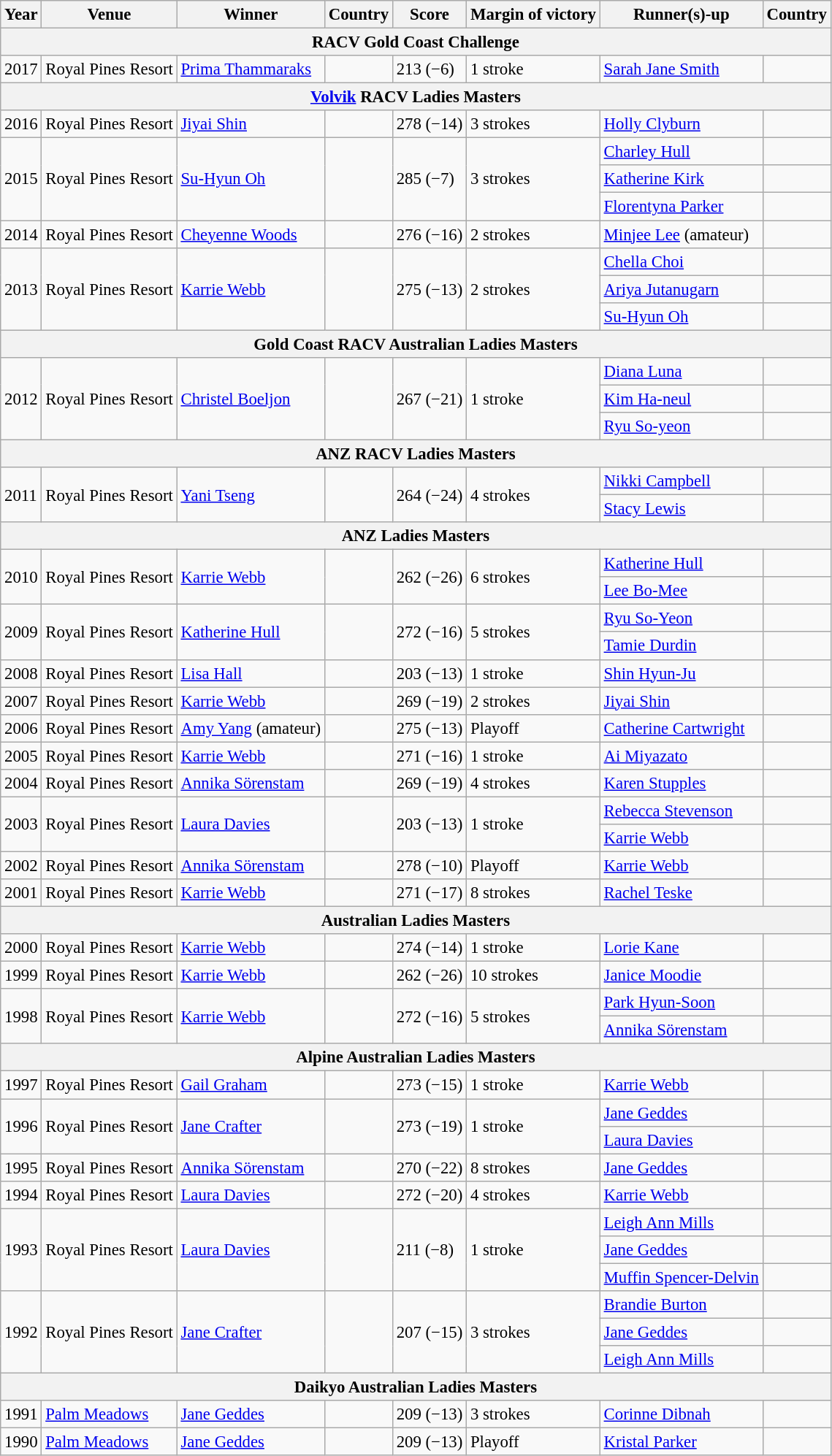<table class=wikitable style="font-size:95%">
<tr>
<th>Year</th>
<th>Venue</th>
<th>Winner</th>
<th>Country</th>
<th>Score</th>
<th>Margin of victory</th>
<th>Runner(s)-up</th>
<th>Country</th>
</tr>
<tr>
<th colspan=8>RACV Gold Coast Challenge</th>
</tr>
<tr>
<td>2017</td>
<td>Royal Pines Resort</td>
<td><a href='#'>Prima Thammaraks</a></td>
<td></td>
<td>213 (−6)</td>
<td>1 stroke</td>
<td><a href='#'>Sarah Jane Smith</a></td>
<td></td>
</tr>
<tr>
<th colspan=8><a href='#'>Volvik</a> RACV Ladies Masters</th>
</tr>
<tr>
<td>2016</td>
<td>Royal Pines Resort</td>
<td><a href='#'>Jiyai Shin</a></td>
<td></td>
<td>278 (−14)</td>
<td>3 strokes</td>
<td><a href='#'>Holly Clyburn</a></td>
<td></td>
</tr>
<tr>
<td rowspan=3>2015</td>
<td rowspan=3>Royal Pines Resort</td>
<td rowspan=3><a href='#'>Su-Hyun Oh</a></td>
<td rowspan=3></td>
<td rowspan=3>285 (−7)</td>
<td rowspan=3>3 strokes</td>
<td><a href='#'>Charley Hull</a></td>
<td></td>
</tr>
<tr>
<td><a href='#'>Katherine Kirk</a></td>
<td></td>
</tr>
<tr>
<td><a href='#'>Florentyna Parker</a></td>
<td></td>
</tr>
<tr>
<td>2014</td>
<td>Royal Pines Resort</td>
<td><a href='#'>Cheyenne Woods</a></td>
<td></td>
<td>276 (−16)</td>
<td>2 strokes</td>
<td><a href='#'>Minjee Lee</a> (amateur)</td>
<td></td>
</tr>
<tr>
<td rowspan=3>2013</td>
<td rowspan=3>Royal Pines Resort</td>
<td rowspan=3><a href='#'>Karrie Webb</a></td>
<td rowspan=3></td>
<td rowspan=3>275 (−13)</td>
<td rowspan=3>2 strokes</td>
<td><a href='#'>Chella Choi</a></td>
<td></td>
</tr>
<tr>
<td><a href='#'>Ariya Jutanugarn</a></td>
<td></td>
</tr>
<tr>
<td><a href='#'>Su-Hyun Oh</a></td>
<td></td>
</tr>
<tr>
<th colspan=8>Gold Coast RACV Australian Ladies Masters</th>
</tr>
<tr>
<td rowspan=3>2012</td>
<td rowspan=3>Royal Pines Resort</td>
<td rowspan=3><a href='#'>Christel Boeljon</a></td>
<td rowspan=3></td>
<td rowspan=3>267 (−21)</td>
<td rowspan=3>1 stroke</td>
<td><a href='#'>Diana Luna</a></td>
<td></td>
</tr>
<tr>
<td><a href='#'>Kim Ha-neul</a></td>
<td></td>
</tr>
<tr>
<td><a href='#'>Ryu So-yeon</a></td>
<td></td>
</tr>
<tr>
<th colspan=8>ANZ RACV Ladies Masters</th>
</tr>
<tr>
<td rowspan=2>2011</td>
<td rowspan=2>Royal Pines Resort</td>
<td rowspan=2><a href='#'>Yani Tseng</a></td>
<td rowspan=2></td>
<td rowspan=2>264 (−24)</td>
<td rowspan=2>4 strokes</td>
<td><a href='#'>Nikki Campbell</a></td>
<td></td>
</tr>
<tr>
<td><a href='#'>Stacy Lewis</a></td>
<td></td>
</tr>
<tr>
<th colspan=8>ANZ Ladies Masters</th>
</tr>
<tr>
<td rowspan=2>2010</td>
<td rowspan=2>Royal Pines Resort</td>
<td rowspan=2><a href='#'>Karrie Webb</a></td>
<td rowspan=2></td>
<td rowspan=2>262 (−26)</td>
<td rowspan=2>6 strokes</td>
<td><a href='#'>Katherine Hull</a></td>
<td></td>
</tr>
<tr>
<td><a href='#'>Lee Bo-Mee</a></td>
<td></td>
</tr>
<tr>
<td rowspan=2>2009</td>
<td rowspan=2>Royal Pines Resort</td>
<td rowspan=2><a href='#'>Katherine Hull</a></td>
<td rowspan=2></td>
<td rowspan=2>272 (−16)</td>
<td rowspan=2>5 strokes</td>
<td><a href='#'>Ryu So-Yeon</a></td>
<td></td>
</tr>
<tr>
<td><a href='#'>Tamie Durdin</a></td>
<td></td>
</tr>
<tr>
<td>2008</td>
<td>Royal Pines Resort</td>
<td><a href='#'>Lisa Hall</a></td>
<td></td>
<td>203 (−13)</td>
<td>1 stroke</td>
<td><a href='#'>Shin Hyun-Ju</a></td>
<td></td>
</tr>
<tr>
<td>2007</td>
<td>Royal Pines Resort</td>
<td><a href='#'>Karrie Webb</a></td>
<td></td>
<td>269 (−19)</td>
<td>2 strokes</td>
<td><a href='#'>Jiyai Shin</a></td>
<td></td>
</tr>
<tr>
<td>2006</td>
<td>Royal Pines Resort</td>
<td><a href='#'>Amy Yang</a> (amateur)</td>
<td></td>
<td>275 (−13)</td>
<td>Playoff</td>
<td><a href='#'>Catherine Cartwright</a></td>
<td></td>
</tr>
<tr>
<td>2005</td>
<td>Royal Pines Resort</td>
<td><a href='#'>Karrie Webb</a></td>
<td></td>
<td>271 (−16)</td>
<td>1 stroke</td>
<td><a href='#'>Ai Miyazato</a></td>
<td></td>
</tr>
<tr>
<td>2004</td>
<td>Royal Pines Resort</td>
<td><a href='#'>Annika Sörenstam</a></td>
<td></td>
<td>269 (−19)</td>
<td>4 strokes</td>
<td><a href='#'>Karen Stupples</a></td>
<td></td>
</tr>
<tr>
<td rowspan=2>2003</td>
<td rowspan=2>Royal Pines Resort</td>
<td rowspan=2><a href='#'>Laura Davies</a></td>
<td rowspan=2></td>
<td rowspan=2>203 (−13)</td>
<td rowspan="2">1 stroke</td>
<td><a href='#'>Rebecca Stevenson</a></td>
<td></td>
</tr>
<tr>
<td><a href='#'>Karrie Webb</a></td>
<td></td>
</tr>
<tr>
<td>2002</td>
<td>Royal Pines Resort</td>
<td><a href='#'>Annika Sörenstam</a></td>
<td></td>
<td>278 (−10)</td>
<td>Playoff</td>
<td><a href='#'>Karrie Webb</a></td>
<td></td>
</tr>
<tr>
<td>2001</td>
<td>Royal Pines Resort</td>
<td><a href='#'>Karrie Webb</a></td>
<td></td>
<td>271 (−17)</td>
<td>8 strokes</td>
<td><a href='#'>Rachel Teske</a></td>
<td></td>
</tr>
<tr>
<th colspan=8>Australian Ladies Masters</th>
</tr>
<tr>
<td>2000</td>
<td>Royal Pines Resort</td>
<td><a href='#'>Karrie Webb</a></td>
<td></td>
<td>274 (−14)</td>
<td>1 stroke</td>
<td><a href='#'>Lorie Kane</a></td>
<td></td>
</tr>
<tr>
<td>1999</td>
<td>Royal Pines Resort</td>
<td><a href='#'>Karrie Webb</a></td>
<td></td>
<td>262 (−26)</td>
<td>10 strokes</td>
<td><a href='#'>Janice Moodie</a></td>
<td></td>
</tr>
<tr>
<td rowspan=2>1998</td>
<td rowspan=2>Royal Pines Resort</td>
<td rowspan=2><a href='#'>Karrie Webb</a></td>
<td rowspan=2></td>
<td rowspan=2>272 (−16)</td>
<td rowspan=2>5 strokes</td>
<td><a href='#'>Park Hyun-Soon</a></td>
<td></td>
</tr>
<tr>
<td><a href='#'>Annika Sörenstam</a></td>
<td></td>
</tr>
<tr>
<th colspan=8>Alpine Australian Ladies Masters</th>
</tr>
<tr>
<td>1997</td>
<td>Royal Pines Resort</td>
<td><a href='#'>Gail Graham</a></td>
<td></td>
<td>273 (−15)</td>
<td>1 stroke</td>
<td><a href='#'>Karrie Webb</a></td>
<td></td>
</tr>
<tr>
<td rowspan=2>1996</td>
<td rowspan=2>Royal Pines Resort</td>
<td rowspan=2><a href='#'>Jane Crafter</a></td>
<td rowspan=2></td>
<td rowspan=2>273 (−19)</td>
<td rowspan=2>1 stroke</td>
<td><a href='#'>Jane Geddes</a></td>
<td></td>
</tr>
<tr>
<td><a href='#'>Laura Davies</a></td>
<td></td>
</tr>
<tr>
<td>1995</td>
<td>Royal Pines Resort</td>
<td><a href='#'>Annika Sörenstam</a></td>
<td></td>
<td>270 (−22)</td>
<td>8 strokes</td>
<td><a href='#'>Jane Geddes</a></td>
<td></td>
</tr>
<tr>
<td>1994</td>
<td>Royal Pines Resort</td>
<td><a href='#'>Laura Davies</a></td>
<td></td>
<td>272 (−20)</td>
<td>4 strokes</td>
<td><a href='#'>Karrie Webb</a></td>
<td></td>
</tr>
<tr>
<td rowspan=3>1993</td>
<td rowspan=3>Royal Pines Resort</td>
<td rowspan=3><a href='#'>Laura Davies</a></td>
<td rowspan=3></td>
<td rowspan=3>211 (−8)</td>
<td rowspan=3>1 stroke</td>
<td><a href='#'>Leigh Ann Mills</a></td>
<td></td>
</tr>
<tr>
<td><a href='#'>Jane Geddes</a></td>
<td></td>
</tr>
<tr>
<td><a href='#'>Muffin Spencer-Delvin</a></td>
<td></td>
</tr>
<tr>
<td rowspan=3>1992</td>
<td rowspan=3>Royal Pines Resort</td>
<td rowspan=3><a href='#'>Jane Crafter</a></td>
<td rowspan=3></td>
<td rowspan=3>207 (−15)</td>
<td rowspan=3>3 strokes</td>
<td><a href='#'>Brandie Burton</a></td>
<td></td>
</tr>
<tr>
<td><a href='#'>Jane Geddes</a></td>
<td></td>
</tr>
<tr>
<td><a href='#'>Leigh Ann Mills</a></td>
<td></td>
</tr>
<tr>
<th colspan=8>Daikyo Australian Ladies Masters</th>
</tr>
<tr>
<td>1991</td>
<td><a href='#'>Palm Meadows</a></td>
<td><a href='#'>Jane Geddes</a></td>
<td></td>
<td>209 (−13)</td>
<td>3 strokes</td>
<td><a href='#'>Corinne Dibnah</a></td>
<td></td>
</tr>
<tr>
<td>1990</td>
<td><a href='#'>Palm Meadows</a></td>
<td><a href='#'>Jane Geddes</a></td>
<td></td>
<td>209 (−13)</td>
<td>Playoff</td>
<td><a href='#'>Kristal Parker</a></td>
<td></td>
</tr>
</table>
